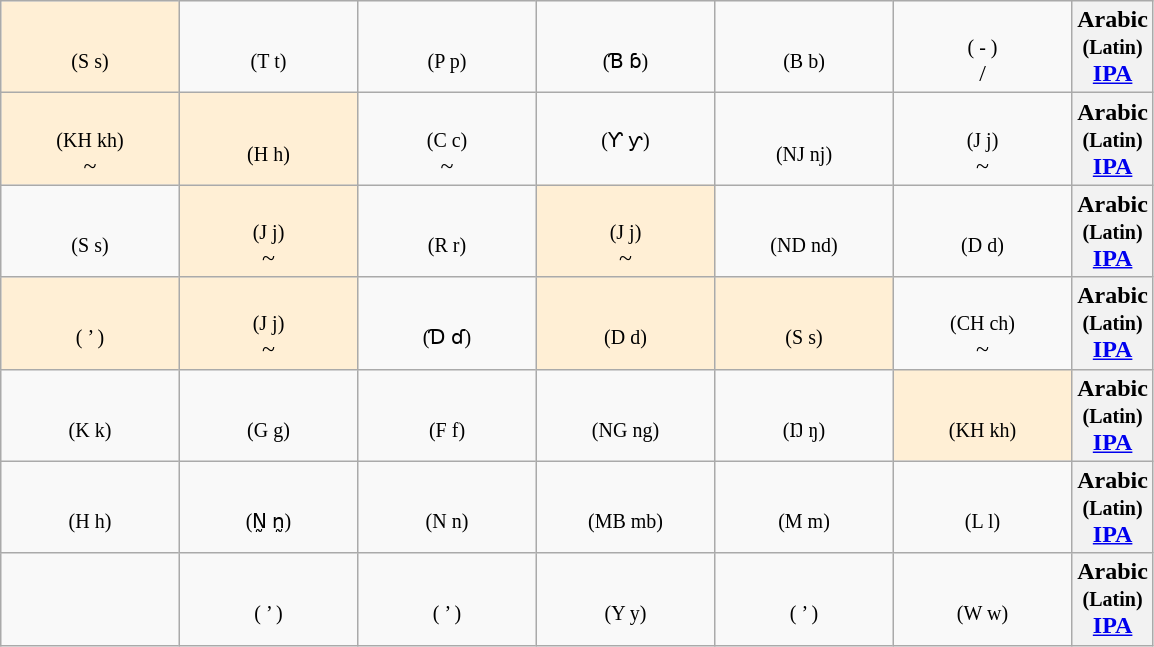<table class="wikitable Unicode" dir="rtl">
<tr>
<th>Arabic<br><small>(Latin)</small><br><a href='#'>IPA</a></th>
<td style="width:7em; text-align:center; padding: 3px;"><span></span><br><small>‌( - )</small><br>/</td>
<td style="width:7em; text-align:center; padding: 3px;"><span></span><br><small>(B b)</small><br></td>
<td style="width:7em; text-align:center; padding: 3px;"><span></span><br><small>(Ɓ ɓ)</small><br></td>
<td style="width:7em; text-align:center; padding: 3px;"><span></span><br><small>(P p)</small><br></td>
<td style="width:7em; text-align:center; padding: 3px;"><span></span><br><small>(T t)</small><br></td>
<td style="width:7em; text-align:center; padding: 3px;" bgcolor="#FFEFD5"><span></span><br><small>(S s)</small><br></td>
</tr>
<tr>
<th>Arabic<br><small>(Latin)</small><br><a href='#'>IPA</a></th>
<td style="width:7em; text-align:center; padding: 3px;"><span></span><br><small>(J j)</small><br>~‍</td>
<td style="width:7em; text-align:center; padding: 3px;"><span></span><br><small>(NJ nj)</small><br></td>
<td style="width:7em; text-align:center; padding: 3px;"><span></span><br><small>(Ƴ ƴ)</small><br>‍</td>
<td style="width:7em; text-align:center; padding: 3px;"><span></span><br><small>(C c)</small><br>‍~‍</td>
<td style="width:7em; text-align:center; padding: 3px;" bgcolor="#FFEFD5"><span></span><br><small>(H h)</small><br></td>
<td style="width:7em; text-align:center; padding: 3px;" bgcolor="#FFEFD5"><span></span><br><small>(KH kh)</small><br>~</td>
</tr>
<tr>
<th>Arabic<br><small>(Latin)</small><br><a href='#'>IPA</a></th>
<td style="width:7em; text-align:center; padding: 3px;"><span></span><br><small>(D d)</small><br></td>
<td style="width:7em; text-align:center; padding: 3px;"><span></span><br><small>(ND nd)</small><br></td>
<td style="width:7em; text-align:center; padding: 3px;" bgcolor="#FFEFD5"><span></span><br><small>(J j)</small><br>~‍</td>
<td style="width:7em; text-align:center; padding: 3px;"><span></span><br><small>(R r)</small><br></td>
<td style="width:7em; text-align:center; padding: 3px;" bgcolor="#FFEFD5"><span></span><br><small>(J j)</small><br>~‍</td>
<td style="width:7em; text-align:center; padding: 3px;"><span></span><br><small>(S s)</small><br></td>
</tr>
<tr>
<th>Arabic<br><small>(Latin)</small><br><a href='#'>IPA</a></th>
<td style="width:7em; text-align:center; padding: 3px;"><span></span><br><small>(CH ch)</small><br>~</td>
<td style="width:7em; text-align:center; padding: 3px;" bgcolor="#FFEFD5"><span></span><br><small>(S s)</small><br></td>
<td style="width:7em; text-align:center; padding: 3px;" bgcolor="#FFEFD5"><span></span><br><small>(D d)</small><br></td>
<td style="width:7em; text-align:center; padding: 3px;"><span></span><br><small>(Ɗ ɗ)</small><br></td>
<td style="width:7em; text-align:center; padding: 3px;" bgcolor="#FFEFD5"><span></span><br><small>(J j)</small><br>~‍</td>
<td style="width:7em; text-align:center; padding: 3px;" bgcolor="#FFEFD5"><span></span><br><small>( ’ )</small><br></td>
</tr>
<tr>
<th>Arabic<br><small>(Latin)</small><br><a href='#'>IPA</a></th>
<td style="width:7em; text-align:center; padding: 3px;" bgcolor="#FFEFD5"><span></span><br><small>(KH kh)</small><br></td>
<td style="width:7em; text-align:center; padding: 3px;"><span></span><br><small>(Ŋ ŋ)</small><br></td>
<td style="width:7em; text-align:center; padding: 3px;"><span></span><br><small>(NG ng)</small><br></td>
<td style="width:7em; text-align:center; padding: 3px;"><span></span><br><small>(F f)</small><br></td>
<td style="width:7em; text-align:center; padding: 3px;"><span></span><br><small>(G g)</small><br></td>
<td style="width:7em; text-align:center; padding: 3px;"><span></span><br><small>(K k)</small><br></td>
</tr>
<tr>
<th>Arabic<br><small>(Latin)</small><br><a href='#'>IPA</a></th>
<td style="width:7em; text-align:center; padding: 3px;"><span></span><br><small>(L l)</small><br></td>
<td style="width:7em; text-align:center; padding: 3px;"><span></span><br><small>(M m)</small><br></td>
<td style="width:7em; text-align:center; padding: 3px;"><span></span><br><small>(MB mb)</small><br></td>
<td style="width:7em; text-align:center; padding: 3px;"><span></span><br><small>(N n)</small><br></td>
<td style="width:7em; text-align:center; padding: 3px;"><span></span><br><small>(N̰ n̰)</small><br></td>
<td style="width:7em; text-align:center; padding: 3px;"><span></span><br><small>(H h)</small><br></td>
</tr>
<tr>
<th>Arabic<br><small>(Latin)</small><br><a href='#'>IPA</a></th>
<td style="width:7em; text-align:center; padding: 3px;"><span></span><br><small>(W w)</small><br></td>
<td style="width:7em; text-align:center; padding: 3px;"><span></span><br><small>‌( ’ )</small><br></td>
<td style="width:7em; text-align:center; padding: 3px;"><span></span><br><small>(Y y)</small><br></td>
<td style="width:7em; text-align:center; padding: 3px;"><span></span><br><small>‌( ’ )</small><br></td>
<td style="width:7em; text-align:center; padding: 3px;"><span></span><br><small>‌( ’ )</small><br></td>
</tr>
</table>
